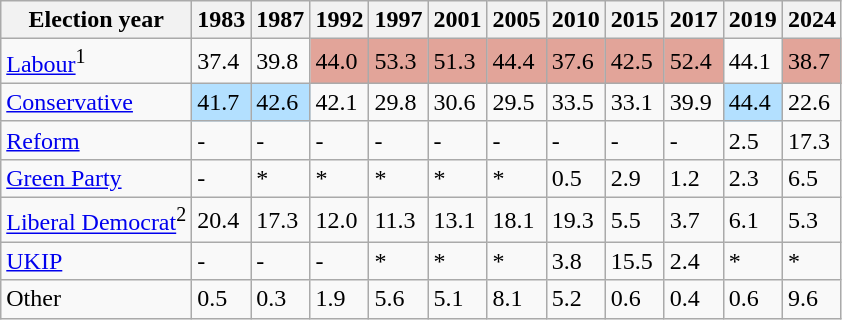<table class="wikitable">
<tr>
<th>Election year</th>
<th>1983</th>
<th>1987</th>
<th>1992</th>
<th>1997</th>
<th>2001</th>
<th>2005</th>
<th>2010</th>
<th>2015</th>
<th>2017</th>
<th>2019</th>
<th>2024</th>
</tr>
<tr>
<td><a href='#'>Labour</a><sup>1</sup></td>
<td>37.4</td>
<td>39.8</td>
<td style="background-color:#e2a499;">44.0</td>
<td style="background-color:#e2a499;">53.3</td>
<td style="background-color:#e2a499;">51.3</td>
<td style="background-color:#e2a499;">44.4</td>
<td style="background-color:#e2a499;">37.6</td>
<td style="background-color:#e2a499;">42.5</td>
<td style="background-color:#e2a499;">52.4</td>
<td>44.1</td>
<td style="background-color:#e2a499;">38.7</td>
</tr>
<tr>
<td><a href='#'>Conservative</a></td>
<td style="background:#B3E0FF">41.7</td>
<td style="background:#B3E0FF">42.6</td>
<td>42.1</td>
<td>29.8</td>
<td>30.6</td>
<td>29.5</td>
<td>33.5</td>
<td>33.1</td>
<td>39.9</td>
<td style="background:#B3E0FF">44.4</td>
<td>22.6</td>
</tr>
<tr>
<td><a href='#'>Reform</a></td>
<td>-</td>
<td>-</td>
<td>-</td>
<td>-</td>
<td>-</td>
<td>-</td>
<td>-</td>
<td>-</td>
<td>-</td>
<td>2.5</td>
<td>17.3</td>
</tr>
<tr>
<td><a href='#'>Green Party</a></td>
<td>-</td>
<td>*</td>
<td>*</td>
<td>*</td>
<td>*</td>
<td>*</td>
<td>0.5</td>
<td>2.9</td>
<td>1.2</td>
<td>2.3</td>
<td>6.5</td>
</tr>
<tr>
<td><a href='#'>Liberal Democrat</a><sup>2</sup></td>
<td>20.4</td>
<td>17.3</td>
<td>12.0</td>
<td>11.3</td>
<td>13.1</td>
<td>18.1</td>
<td>19.3</td>
<td>5.5</td>
<td>3.7</td>
<td>6.1</td>
<td>5.3</td>
</tr>
<tr>
<td><a href='#'>UKIP</a></td>
<td>-</td>
<td>-</td>
<td>-</td>
<td>*</td>
<td>*</td>
<td>*</td>
<td>3.8</td>
<td>15.5</td>
<td>2.4</td>
<td>*</td>
<td>*</td>
</tr>
<tr>
<td>Other</td>
<td>0.5</td>
<td>0.3</td>
<td>1.9</td>
<td>5.6</td>
<td>5.1</td>
<td>8.1</td>
<td>5.2</td>
<td>0.6</td>
<td>0.4</td>
<td>0.6</td>
<td>9.6</td>
</tr>
</table>
